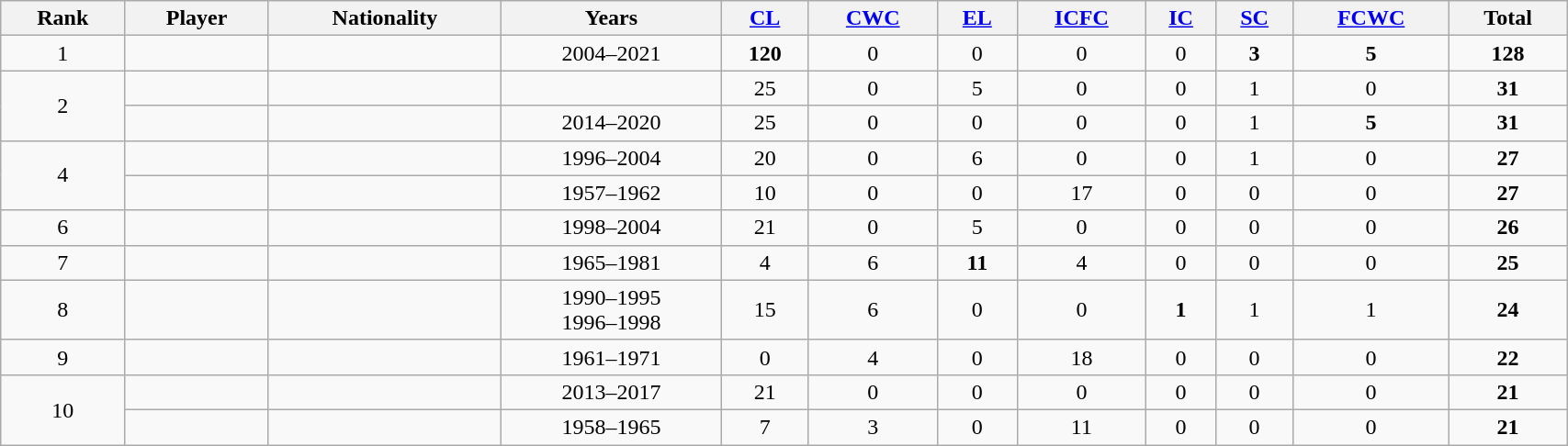<table class="wikitable sortable" style="text-align:center;width:90%">
<tr>
<th>Rank</th>
<th>Player</th>
<th>Nationality</th>
<th>Years</th>
<th><a href='#'>CL</a></th>
<th><a href='#'>CWC</a></th>
<th><a href='#'>EL</a></th>
<th><a href='#'>ICFC</a></th>
<th><a href='#'>IC</a></th>
<th><a href='#'>SC</a></th>
<th><a href='#'>FCWC</a></th>
<th>Total</th>
</tr>
<tr>
<td>1</td>
<td></td>
<td align=left></td>
<td>2004–2021</td>
<td><strong>120</strong></td>
<td>0</td>
<td>0</td>
<td>0</td>
<td>0</td>
<td><strong>3</strong></td>
<td><strong>5</strong></td>
<td><strong>128</strong></td>
</tr>
<tr>
<td rowspan="2">2</td>
<td></td>
<td align=left></td>
<td></td>
<td>25</td>
<td>0</td>
<td>5</td>
<td>0</td>
<td>0</td>
<td>1</td>
<td>0</td>
<td><strong>31</strong></td>
</tr>
<tr>
<td></td>
<td align=left></td>
<td>2014–2020</td>
<td>25</td>
<td>0</td>
<td>0</td>
<td>0</td>
<td>0</td>
<td>1</td>
<td><strong>5</strong></td>
<td><strong>31</strong></td>
</tr>
<tr>
<td rowspan="2">4</td>
<td></td>
<td align=left></td>
<td>1996–2004</td>
<td>20</td>
<td>0</td>
<td>6</td>
<td>0</td>
<td>0</td>
<td>1</td>
<td>0</td>
<td><strong>27</strong></td>
</tr>
<tr>
<td></td>
<td align=left></td>
<td>1957–1962</td>
<td>10</td>
<td>0</td>
<td>0</td>
<td>17</td>
<td>0</td>
<td>0</td>
<td>0</td>
<td><strong>27</strong></td>
</tr>
<tr>
<td>6</td>
<td></td>
<td align=left></td>
<td>1998–2004</td>
<td>21</td>
<td>0</td>
<td>5</td>
<td>0</td>
<td>0</td>
<td>0</td>
<td>0</td>
<td><strong>26</strong></td>
</tr>
<tr>
<td>7</td>
<td></td>
<td align=left></td>
<td>1965–1981</td>
<td>4</td>
<td>6</td>
<td><strong>11</strong></td>
<td>4</td>
<td>0</td>
<td>0</td>
<td>0</td>
<td><strong>25</strong></td>
</tr>
<tr>
<td>8</td>
<td></td>
<td align=left></td>
<td>1990–1995<br>1996–1998</td>
<td>15</td>
<td>6</td>
<td>0</td>
<td>0</td>
<td><strong>1</strong></td>
<td>1</td>
<td>1</td>
<td><strong>24</strong></td>
</tr>
<tr>
<td>9</td>
<td></td>
<td align=left></td>
<td>1961–1971</td>
<td>0</td>
<td>4</td>
<td>0</td>
<td>18</td>
<td>0</td>
<td>0</td>
<td>0</td>
<td><strong>22</strong></td>
</tr>
<tr>
<td rowspan="2">10</td>
<td></td>
<td align=left></td>
<td>2013–2017</td>
<td>21</td>
<td>0</td>
<td>0</td>
<td>0</td>
<td>0</td>
<td>0</td>
<td>0</td>
<td><strong>21</strong></td>
</tr>
<tr>
<td></td>
<td align=left></td>
<td>1958–1965</td>
<td>7</td>
<td>3</td>
<td>0</td>
<td>11</td>
<td>0</td>
<td>0</td>
<td>0</td>
<td><strong>21</strong></td>
</tr>
</table>
